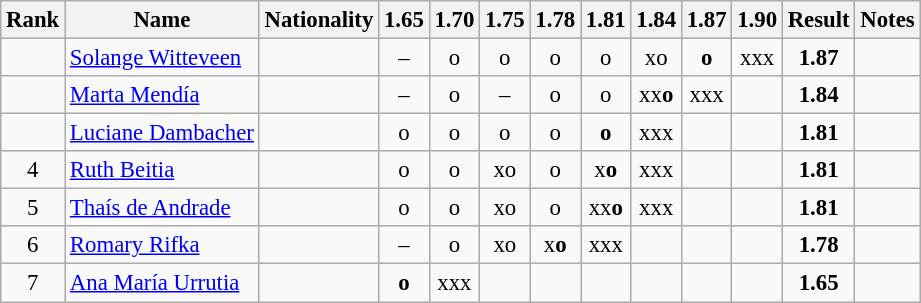<table class="wikitable sortable" style="text-align:center;font-size:95%">
<tr>
<th>Rank</th>
<th>Name</th>
<th>Nationality</th>
<th>1.65</th>
<th>1.70</th>
<th>1.75</th>
<th>1.78</th>
<th>1.81</th>
<th>1.84</th>
<th>1.87</th>
<th>1.90</th>
<th>Result</th>
<th>Notes</th>
</tr>
<tr>
<td></td>
<td align=left><a href='#'>Solange Witteveen</a></td>
<td align=left></td>
<td>–</td>
<td>o</td>
<td>o</td>
<td>o</td>
<td>o</td>
<td>xo</td>
<td><strong>o</strong></td>
<td>xxx</td>
<td><strong>1.87</strong></td>
<td></td>
</tr>
<tr>
<td></td>
<td align=left><a href='#'>Marta Mendía</a></td>
<td align=left></td>
<td>–</td>
<td>o</td>
<td>–</td>
<td>o</td>
<td>o</td>
<td>xx<strong>o</strong></td>
<td>xxx</td>
<td></td>
<td><strong>1.84</strong></td>
<td></td>
</tr>
<tr>
<td></td>
<td align=left><a href='#'>Luciane Dambacher</a></td>
<td align=left></td>
<td>o</td>
<td>o</td>
<td>o</td>
<td>o</td>
<td><strong>o</strong></td>
<td>xxx</td>
<td></td>
<td></td>
<td><strong>1.81</strong></td>
<td></td>
</tr>
<tr>
<td>4</td>
<td align=left><a href='#'>Ruth Beitia</a></td>
<td align=left></td>
<td>o</td>
<td>o</td>
<td>xo</td>
<td>o</td>
<td>x<strong>o</strong></td>
<td>xxx</td>
<td></td>
<td></td>
<td><strong>1.81</strong></td>
<td></td>
</tr>
<tr>
<td>5</td>
<td align=left><a href='#'>Thaís de Andrade</a></td>
<td align=left></td>
<td>o</td>
<td>o</td>
<td>xo</td>
<td>o</td>
<td>xx<strong>o</strong></td>
<td>xxx</td>
<td></td>
<td></td>
<td><strong>1.81</strong></td>
<td></td>
</tr>
<tr>
<td>6</td>
<td align=left><a href='#'>Romary Rifka</a></td>
<td align=left></td>
<td>–</td>
<td>o</td>
<td>xo</td>
<td>x<strong>o</strong></td>
<td>xxx</td>
<td></td>
<td></td>
<td></td>
<td><strong>1.78</strong></td>
<td></td>
</tr>
<tr>
<td>7</td>
<td align=left><a href='#'>Ana María Urrutia</a></td>
<td align=left></td>
<td><strong>o</strong></td>
<td>xxx</td>
<td></td>
<td></td>
<td></td>
<td></td>
<td></td>
<td></td>
<td><strong>1.65</strong></td>
<td></td>
</tr>
</table>
